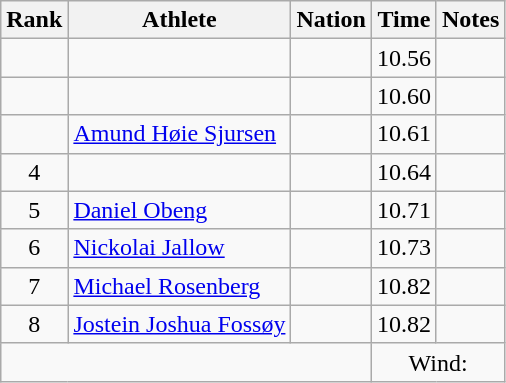<table class="wikitable sortable" style="text-align:center;">
<tr>
<th scope="col" style="width: 10px;">Rank</th>
<th scope="col">Athlete</th>
<th scope="col">Nation</th>
<th scope="col">Time</th>
<th scope="col">Notes</th>
</tr>
<tr>
<td></td>
<td align=left></td>
<td align=left></td>
<td>10.56</td>
<td></td>
</tr>
<tr>
<td></td>
<td align=left></td>
<td align=left></td>
<td>10.60</td>
<td></td>
</tr>
<tr>
<td></td>
<td align=left><a href='#'>Amund Høie Sjursen</a></td>
<td align=left></td>
<td>10.61</td>
<td></td>
</tr>
<tr>
<td>4</td>
<td align=left></td>
<td align=left></td>
<td>10.64</td>
<td></td>
</tr>
<tr>
<td>5</td>
<td align=left><a href='#'>Daniel Obeng</a></td>
<td align=left></td>
<td>10.71</td>
<td></td>
</tr>
<tr>
<td>6</td>
<td align=left><a href='#'>Nickolai Jallow</a></td>
<td align=left></td>
<td>10.73</td>
<td></td>
</tr>
<tr>
<td>7</td>
<td align=left><a href='#'>Michael Rosenberg</a></td>
<td align=left></td>
<td>10.82</td>
<td></td>
</tr>
<tr>
<td>8</td>
<td align=left><a href='#'>Jostein Joshua Fossøy</a></td>
<td align=left></td>
<td>10.82</td>
<td></td>
</tr>
<tr class="sortbottom">
<td colspan="3"></td>
<td colspan="2">Wind: </td>
</tr>
</table>
